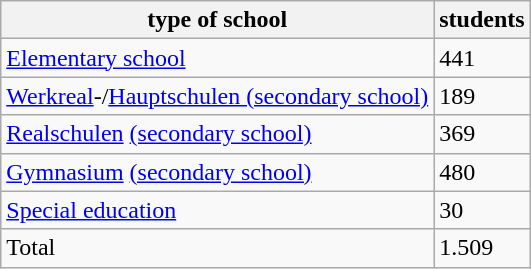<table class="wikitable">
<tr>
<th>type of school</th>
<th>students</th>
</tr>
<tr>
<td><a href='#'>Elementary school</a></td>
<td>441</td>
</tr>
<tr>
<td><a href='#'>Werkreal</a>-/<a href='#'>Hauptschulen (secondary school)</a></td>
<td>189</td>
</tr>
<tr>
<td><a href='#'>Realschulen</a> <a href='#'>(secondary school)</a></td>
<td>369</td>
</tr>
<tr>
<td><a href='#'>Gymnasium</a> <a href='#'>(secondary school)</a></td>
<td>480</td>
</tr>
<tr>
<td><a href='#'>Special education</a></td>
<td>30</td>
</tr>
<tr>
<td>Total</td>
<td>1.509</td>
</tr>
</table>
